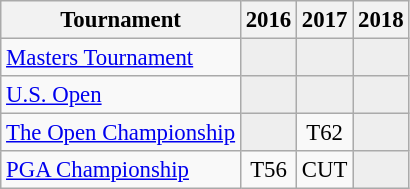<table class="wikitable" style="font-size:95%;text-align:center;">
<tr>
<th>Tournament</th>
<th>2016</th>
<th>2017</th>
<th>2018</th>
</tr>
<tr>
<td align=left><a href='#'>Masters Tournament</a></td>
<td style="background:#eeeeee;"></td>
<td style="background:#eeeeee;"></td>
<td style="background:#eeeeee;"></td>
</tr>
<tr>
<td align=left><a href='#'>U.S. Open</a></td>
<td style="background:#eeeeee;"></td>
<td style="background:#eeeeee;"></td>
<td style="background:#eeeeee;"></td>
</tr>
<tr>
<td align=left><a href='#'>The Open Championship</a></td>
<td style="background:#eeeeee;"></td>
<td>T62</td>
<td style="background:#eeeeee;"></td>
</tr>
<tr>
<td align=left><a href='#'>PGA Championship</a></td>
<td>T56</td>
<td>CUT</td>
<td style="background:#eeeeee;"></td>
</tr>
</table>
